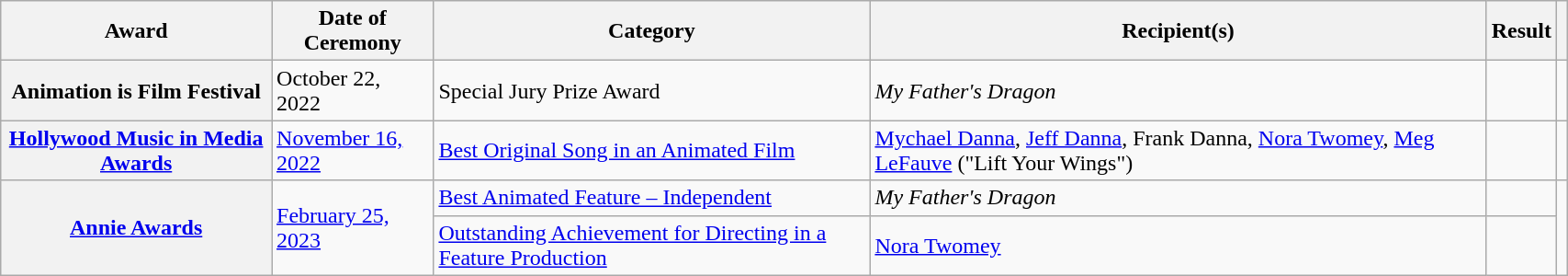<table class="wikitable sortable plainrowheaders" style="width: 90%;">
<tr>
<th scope="col">Award</th>
<th scope="col">Date of Ceremony</th>
<th scope="col">Category</th>
<th scope="col">Recipient(s)</th>
<th scope="col">Result</th>
<th scope="col" class="unsortable"></th>
</tr>
<tr>
<th scope="row">Animation is Film Festival</th>
<td>October 22, 2022</td>
<td>Special Jury Prize Award</td>
<td><em>My Father's Dragon</em></td>
<td></td>
<td style="text-align:center"></td>
</tr>
<tr>
<th scope="row"><a href='#'>Hollywood Music in Media Awards</a></th>
<td><a href='#'>November 16, 2022</a></td>
<td><a href='#'>Best Original Song in an Animated Film</a></td>
<td><a href='#'>Mychael Danna</a>, <a href='#'>Jeff Danna</a>, Frank Danna, <a href='#'>Nora Twomey</a>, <a href='#'>Meg LeFauve</a> ("Lift Your Wings")</td>
<td></td>
<td style="text-align:center"></td>
</tr>
<tr>
<th scope="row" rowspan="2"><a href='#'>Annie Awards</a></th>
<td rowspan="2"><a href='#'>February 25, 2023</a></td>
<td><a href='#'>Best Animated Feature – Independent</a></td>
<td><em>My Father's Dragon</em></td>
<td></td>
<td rowspan="2" style="text-align:center"></td>
</tr>
<tr>
<td><a href='#'>Outstanding Achievement for Directing in a Feature Production</a></td>
<td><a href='#'>Nora Twomey</a></td>
<td></td>
</tr>
</table>
